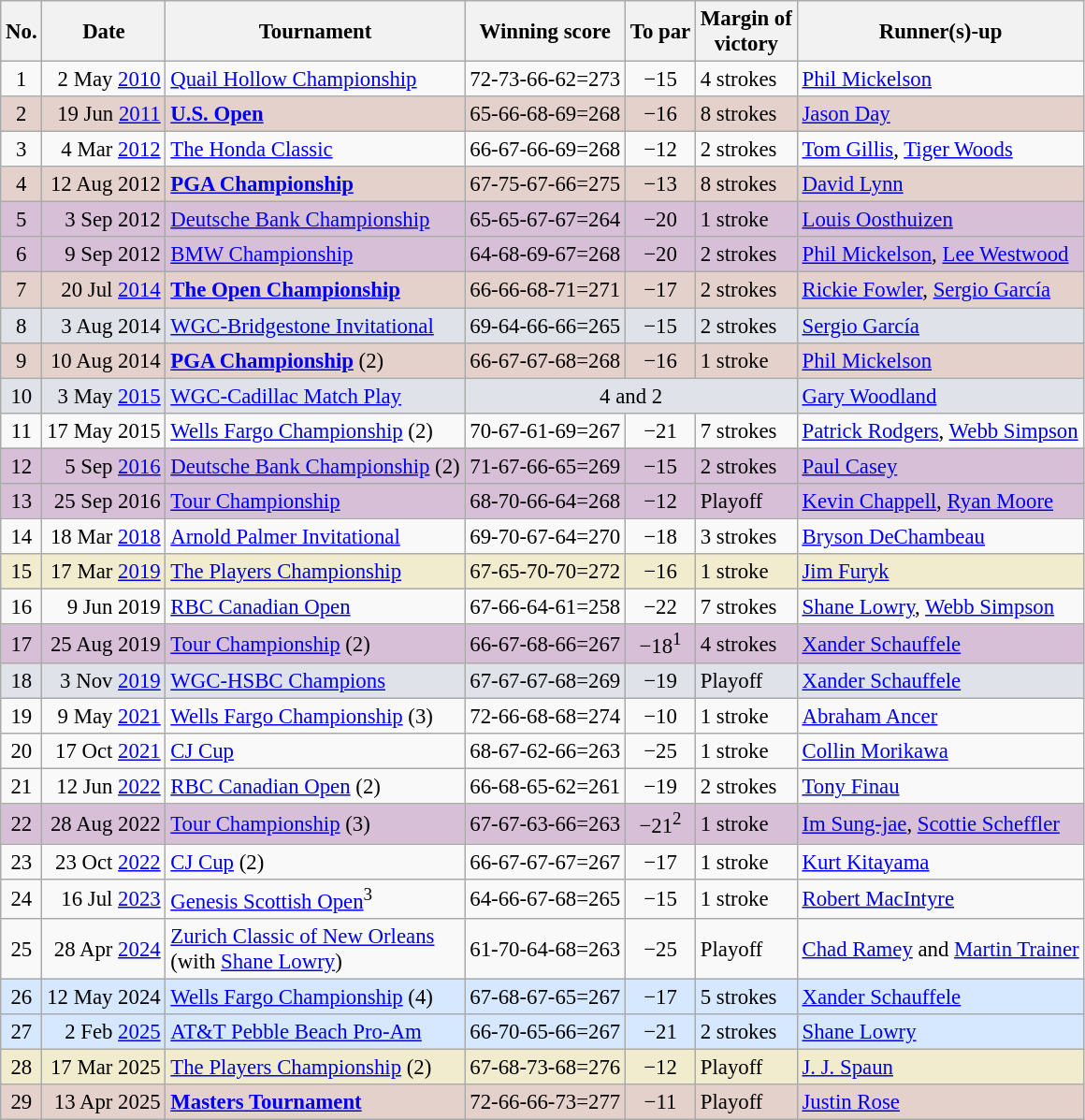<table class="wikitable" style="font-size:95%;">
<tr>
<th>No.</th>
<th>Date</th>
<th>Tournament</th>
<th>Winning score</th>
<th>To par</th>
<th>Margin of<br>victory</th>
<th>Runner(s)-up</th>
</tr>
<tr>
<td align=center>1</td>
<td align=right>2 May <a href='#'>2010</a></td>
<td><a href='#'>Quail Hollow Championship</a></td>
<td>72-73-66-62=273</td>
<td align=center>−15</td>
<td>4 strokes</td>
<td> <a href='#'>Phil Mickelson</a></td>
</tr>
<tr style="background:#e5d1cb;">
<td align=center>2</td>
<td align=right>19 Jun <a href='#'>2011</a></td>
<td><strong><a href='#'>U.S. Open</a></strong></td>
<td>65-66-68-69=268</td>
<td align=center>−16</td>
<td>8 strokes</td>
<td> <a href='#'>Jason Day</a></td>
</tr>
<tr>
<td align=center>3</td>
<td align=right>4 Mar <a href='#'>2012</a></td>
<td><a href='#'>The Honda Classic</a></td>
<td>66-67-66-69=268</td>
<td align=center>−12</td>
<td>2 strokes</td>
<td> <a href='#'>Tom Gillis</a>,  <a href='#'>Tiger Woods</a></td>
</tr>
<tr style="background:#e5d1cb;">
<td align=center>4</td>
<td align=right>12 Aug 2012</td>
<td><strong><a href='#'>PGA Championship</a></strong></td>
<td>67-75-67-66=275</td>
<td align=center>−13</td>
<td>8 strokes</td>
<td> <a href='#'>David Lynn</a></td>
</tr>
<tr style="background:thistle;">
<td align=center>5</td>
<td align=right>3 Sep 2012</td>
<td><a href='#'>Deutsche Bank Championship</a></td>
<td>65-65-67-67=264</td>
<td align=center>−20</td>
<td>1 stroke</td>
<td> <a href='#'>Louis Oosthuizen</a></td>
</tr>
<tr style="background:thistle;">
<td align=center>6</td>
<td align=right>9 Sep 2012</td>
<td><a href='#'>BMW Championship</a></td>
<td>64-68-69-67=268</td>
<td align=center>−20</td>
<td>2 strokes</td>
<td> <a href='#'>Phil Mickelson</a>,  <a href='#'>Lee Westwood</a></td>
</tr>
<tr style="background:#e5d1cb;">
<td align=center>7</td>
<td align=right>20 Jul <a href='#'>2014</a></td>
<td><strong><a href='#'>The Open Championship</a></strong></td>
<td>66-66-68-71=271</td>
<td align=center>−17</td>
<td>2 strokes</td>
<td> <a href='#'>Rickie Fowler</a>,  <a href='#'>Sergio García</a></td>
</tr>
<tr style="background:#dfe2e9">
<td align=center>8</td>
<td align=right>3 Aug 2014</td>
<td><a href='#'>WGC-Bridgestone Invitational</a></td>
<td>69-64-66-66=265</td>
<td align=center>−15</td>
<td>2 strokes</td>
<td> <a href='#'>Sergio García</a></td>
</tr>
<tr style="background:#e5d1cb;">
<td align=center>9</td>
<td align=right>10 Aug 2014</td>
<td><strong><a href='#'>PGA Championship</a></strong> (2)</td>
<td>66-67-67-68=268</td>
<td align=center>−16</td>
<td>1 stroke</td>
<td> <a href='#'>Phil Mickelson</a></td>
</tr>
<tr style="background:#dfe2e9">
<td align=center>10</td>
<td align=right>3 May <a href='#'>2015</a></td>
<td><a href='#'>WGC-Cadillac Match Play</a></td>
<td colspan=3 align=center>4 and 2</td>
<td> <a href='#'>Gary Woodland</a></td>
</tr>
<tr>
<td align=center>11</td>
<td align=right>17 May 2015</td>
<td><a href='#'>Wells Fargo Championship</a> (2)</td>
<td>70-67-61-69=267</td>
<td align=center>−21</td>
<td>7 strokes</td>
<td> <a href='#'>Patrick Rodgers</a>,  <a href='#'>Webb Simpson</a></td>
</tr>
<tr style="background:thistle;">
<td align=center>12</td>
<td align=right>5 Sep <a href='#'>2016</a></td>
<td><a href='#'>Deutsche Bank Championship</a> (2)</td>
<td>71-67-66-65=269</td>
<td align=center>−15</td>
<td>2 strokes</td>
<td> <a href='#'>Paul Casey</a></td>
</tr>
<tr style="background:thistle;">
<td align=center>13</td>
<td align=right>25 Sep 2016</td>
<td><a href='#'>Tour Championship</a></td>
<td>68-70-66-64=268</td>
<td align=center>−12</td>
<td>Playoff</td>
<td> <a href='#'>Kevin Chappell</a>,  <a href='#'>Ryan Moore</a></td>
</tr>
<tr>
<td align=center>14</td>
<td align=right>18 Mar <a href='#'>2018</a></td>
<td><a href='#'>Arnold Palmer Invitational</a></td>
<td>69-70-67-64=270</td>
<td align=center>−18</td>
<td>3 strokes</td>
<td> <a href='#'>Bryson DeChambeau</a></td>
</tr>
<tr style="background:#f2ecce;">
<td align=center>15</td>
<td align=right>17 Mar <a href='#'>2019</a></td>
<td><a href='#'>The Players Championship</a></td>
<td>67-65-70-70=272</td>
<td align=center>−16</td>
<td>1 stroke</td>
<td> <a href='#'>Jim Furyk</a></td>
</tr>
<tr>
<td align=center>16</td>
<td align=right>9 Jun 2019</td>
<td><a href='#'>RBC Canadian Open</a></td>
<td>67-66-64-61=258</td>
<td align=center>−22</td>
<td>7 strokes</td>
<td> <a href='#'>Shane Lowry</a>,  <a href='#'>Webb Simpson</a></td>
</tr>
<tr style="background:thistle;">
<td align=center>17</td>
<td align=right>25 Aug 2019</td>
<td><a href='#'>Tour Championship</a> (2)</td>
<td>66-67-68-66=267</td>
<td align=center>−18<sup>1</sup></td>
<td>4 strokes</td>
<td> <a href='#'>Xander Schauffele</a></td>
</tr>
<tr style="background:#dfe2e9">
<td align=center>18</td>
<td align=right>3 Nov <a href='#'>2019</a></td>
<td><a href='#'>WGC-HSBC Champions</a></td>
<td>67-67-67-68=269</td>
<td align=center>−19</td>
<td>Playoff</td>
<td> <a href='#'>Xander Schauffele</a></td>
</tr>
<tr>
<td align=center>19</td>
<td align=right>9 May <a href='#'>2021</a></td>
<td><a href='#'>Wells Fargo Championship</a> (3)</td>
<td>72-66-68-68=274</td>
<td align=center>−10</td>
<td>1 stroke</td>
<td> <a href='#'>Abraham Ancer</a></td>
</tr>
<tr>
<td align=center>20</td>
<td align=right>17 Oct <a href='#'>2021</a></td>
<td><a href='#'>CJ Cup</a></td>
<td>68-67-62-66=263</td>
<td align=center>−25</td>
<td>1 stroke</td>
<td> <a href='#'>Collin Morikawa</a></td>
</tr>
<tr>
<td align=center>21</td>
<td align=right>12 Jun <a href='#'>2022</a></td>
<td><a href='#'>RBC Canadian Open</a> (2)</td>
<td>66-68-65-62=261</td>
<td align=center>−19</td>
<td>2 strokes</td>
<td> <a href='#'>Tony Finau</a></td>
</tr>
<tr style="background:thistle;">
<td align=center>22</td>
<td align=right>28 Aug 2022</td>
<td><a href='#'>Tour Championship</a> (3)</td>
<td>67-67-63-66=263</td>
<td align=center>−21<sup>2</sup></td>
<td>1 stroke</td>
<td> <a href='#'>Im Sung-jae</a>,  <a href='#'>Scottie Scheffler</a></td>
</tr>
<tr>
<td align=center>23</td>
<td align=right>23 Oct <a href='#'>2022</a></td>
<td><a href='#'>CJ Cup</a> (2)</td>
<td>66-67-67-67=267</td>
<td align=center>−17</td>
<td>1 stroke</td>
<td> <a href='#'>Kurt Kitayama</a></td>
</tr>
<tr>
<td align=center>24</td>
<td align=right>16 Jul <a href='#'>2023</a></td>
<td><a href='#'>Genesis Scottish Open</a><sup>3</sup></td>
<td>64-66-67-68=265</td>
<td align=center>−15</td>
<td>1 stroke</td>
<td> <a href='#'>Robert MacIntyre</a></td>
</tr>
<tr>
<td align=center>25</td>
<td align=right>28 Apr <a href='#'>2024</a></td>
<td><a href='#'>Zurich Classic of New Orleans</a><br>(with  <a href='#'>Shane Lowry</a>)</td>
<td>61-70-64-68=263</td>
<td align=center>−25</td>
<td>Playoff</td>
<td> <a href='#'>Chad Ramey</a> and  <a href='#'>Martin Trainer</a></td>
</tr>
<tr style="background:#D6E8FF;">
<td align=center>26</td>
<td align=right>12 May 2024</td>
<td><a href='#'>Wells Fargo Championship</a> (4)</td>
<td>67-68-67-65=267</td>
<td align=center>−17</td>
<td>5 strokes</td>
<td> <a href='#'>Xander Schauffele</a></td>
</tr>
<tr style="background:#D6E8FF;">
<td align=center>27</td>
<td align=right>2 Feb <a href='#'>2025</a></td>
<td><a href='#'>AT&T Pebble Beach Pro-Am</a></td>
<td>66-70-65-66=267</td>
<td align=center>−21</td>
<td>2 strokes</td>
<td> <a href='#'>Shane Lowry</a></td>
</tr>
<tr style="background:#f2ecce;">
<td align=center>28</td>
<td align=right>17 Mar 2025</td>
<td><a href='#'>The Players Championship</a> (2)</td>
<td>67-68-73-68=276</td>
<td align=center>−12</td>
<td>Playoff</td>
<td> <a href='#'>J. J. Spaun</a></td>
</tr>
<tr style="background:#e5d1cb;">
<td align=center>29</td>
<td align=right>13 Apr 2025</td>
<td><a href='#'><strong>Masters Tournament</strong></a></td>
<td>72-66-66-73=277</td>
<td align=center>−11</td>
<td>Playoff</td>
<td> <a href='#'>Justin Rose</a></td>
</tr>
</table>
